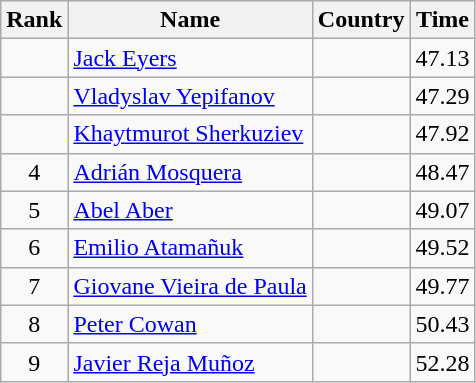<table class="wikitable" style="text-align:center">
<tr>
<th>Rank</th>
<th>Name</th>
<th>Country</th>
<th>Time</th>
</tr>
<tr>
<td></td>
<td align="left"><a href='#'>Jack Eyers</a></td>
<td align="left"></td>
<td>47.13</td>
</tr>
<tr>
<td></td>
<td align="left"><a href='#'>Vladyslav Yepifanov</a></td>
<td align="left"></td>
<td>47.29</td>
</tr>
<tr>
<td></td>
<td align="left"><a href='#'>Khaytmurot Sherkuziev</a></td>
<td align="left"></td>
<td>47.92</td>
</tr>
<tr>
<td>4</td>
<td align="left"><a href='#'>Adrián Mosquera</a></td>
<td align="left"></td>
<td>48.47</td>
</tr>
<tr>
<td>5</td>
<td align="left"><a href='#'>Abel Aber</a></td>
<td align="left"></td>
<td>49.07</td>
</tr>
<tr>
<td>6</td>
<td align="left"><a href='#'>Emilio Atamañuk</a></td>
<td align="left"></td>
<td>49.52</td>
</tr>
<tr>
<td>7</td>
<td align="left"><a href='#'>Giovane Vieira de Paula</a></td>
<td align="left"></td>
<td>49.77</td>
</tr>
<tr>
<td>8</td>
<td align="left"><a href='#'>Peter Cowan</a></td>
<td align="left"></td>
<td>50.43</td>
</tr>
<tr>
<td>9</td>
<td align="left"><a href='#'>Javier Reja Muñoz</a></td>
<td align="left"></td>
<td>52.28</td>
</tr>
</table>
